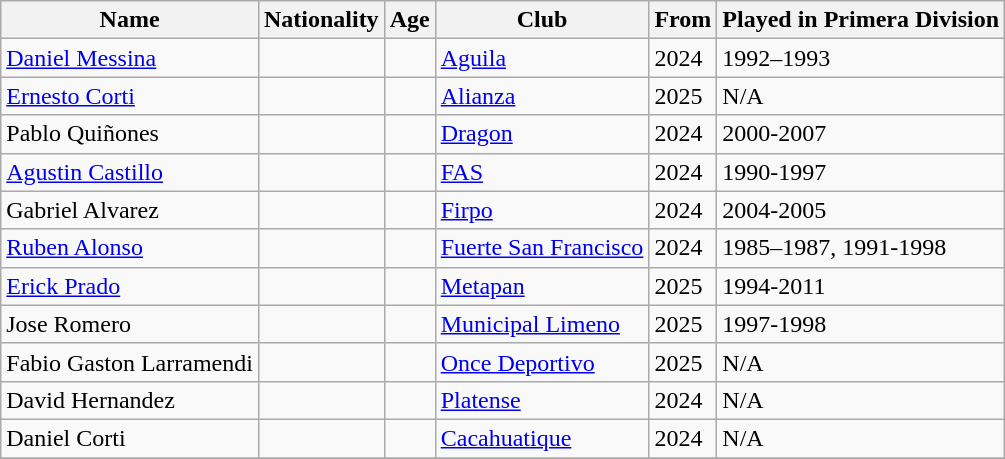<table class="wikitable sortable">
<tr>
<th>Name</th>
<th>Nationality</th>
<th>Age</th>
<th>Club</th>
<th>From</th>
<th>Played in Primera Division</th>
</tr>
<tr>
<td><a href='#'>Daniel Messina</a></td>
<td></td>
<td align=center></td>
<td><a href='#'>Aguila</a></td>
<td>2024</td>
<td>1992–1993</td>
</tr>
<tr>
<td><a href='#'>Ernesto Corti</a></td>
<td></td>
<td align=center></td>
<td><a href='#'>Alianza</a></td>
<td>2025</td>
<td>N/A</td>
</tr>
<tr>
<td>Pablo Quiñones</td>
<td></td>
<td align=center></td>
<td><a href='#'>Dragon</a></td>
<td>2024</td>
<td>2000-2007</td>
</tr>
<tr>
<td><a href='#'>Agustin Castillo</a></td>
<td></td>
<td align=center></td>
<td><a href='#'>FAS</a></td>
<td>2024</td>
<td>1990-1997</td>
</tr>
<tr>
<td>Gabriel Alvarez</td>
<td></td>
<td align=center></td>
<td><a href='#'>Firpo</a></td>
<td>2024</td>
<td>2004-2005</td>
</tr>
<tr>
<td><a href='#'>Ruben Alonso</a></td>
<td></td>
<td align=center></td>
<td><a href='#'>Fuerte San Francisco</a></td>
<td>2024</td>
<td>1985–1987, 1991-1998</td>
</tr>
<tr>
<td><a href='#'>Erick Prado</a></td>
<td></td>
<td align=center></td>
<td><a href='#'>Metapan</a></td>
<td>2025</td>
<td>1994-2011</td>
</tr>
<tr>
<td>Jose Romero</td>
<td></td>
<td align=center></td>
<td><a href='#'>Municipal Limeno</a></td>
<td>2025</td>
<td>1997-1998</td>
</tr>
<tr>
<td>Fabio Gaston Larramendi</td>
<td></td>
<td align=center></td>
<td><a href='#'>Once Deportivo</a></td>
<td>2025</td>
<td>N/A</td>
</tr>
<tr>
<td>David Hernandez</td>
<td></td>
<td align=center></td>
<td><a href='#'>Platense</a></td>
<td>2024</td>
<td>N/A</td>
</tr>
<tr>
<td>Daniel Corti</td>
<td></td>
<td align=center></td>
<td><a href='#'>Cacahuatique</a></td>
<td>2024</td>
<td>N/A</td>
</tr>
<tr>
</tr>
</table>
